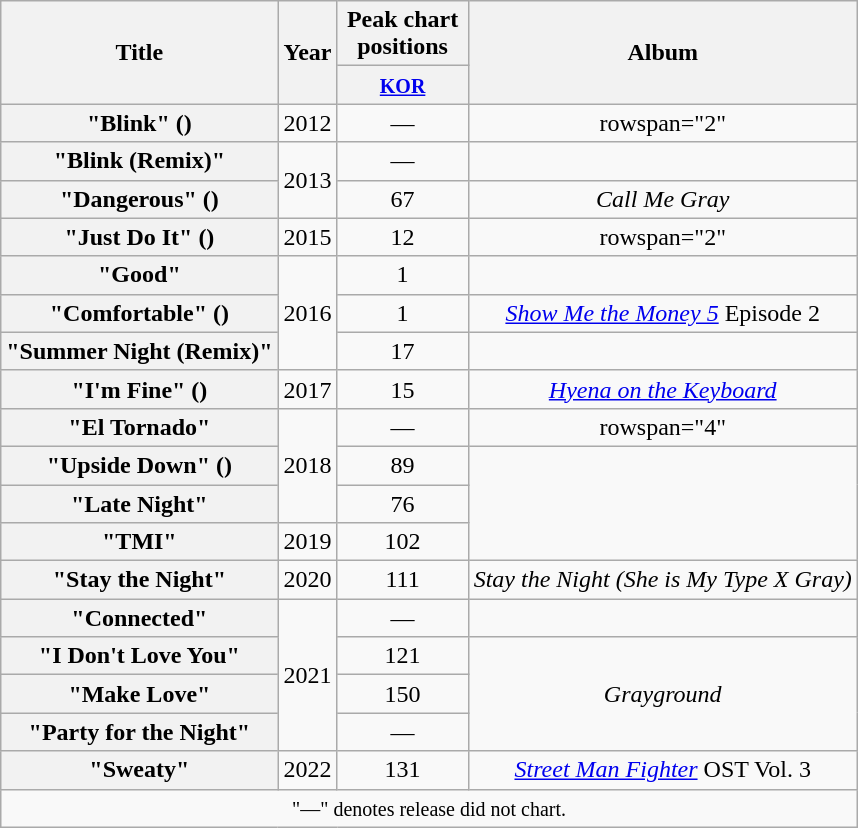<table class="wikitable plainrowheaders" style="text-align:center;">
<tr>
<th scope="col" rowspan="2">Title</th>
<th scope="col" rowspan="2">Year</th>
<th scope="col" colspan="1" style="width:5em;">Peak chart positions</th>
<th scope="col" rowspan="2">Album</th>
</tr>
<tr>
<th><small><a href='#'>KOR</a></small><br></th>
</tr>
<tr>
<th scope="row">"Blink" ()<br></th>
<td>2012</td>
<td>—</td>
<td>rowspan="2" </td>
</tr>
<tr>
<th scope="row">"Blink (Remix)"<br></th>
<td rowspan="2">2013</td>
<td>—</td>
</tr>
<tr>
<th scope="row">"Dangerous" ()</th>
<td>67</td>
<td><em>Call Me Gray</em></td>
</tr>
<tr>
<th scope="row">"Just Do It" ()<br></th>
<td>2015</td>
<td>12</td>
<td>rowspan="2" </td>
</tr>
<tr>
<th scope="row">"Good"<br></th>
<td rowspan="3">2016</td>
<td>1</td>
</tr>
<tr>
<th scope="row">"Comfortable" ()<br></th>
<td>1</td>
<td><em><a href='#'>Show Me the Money 5</a></em> Episode 2</td>
</tr>
<tr>
<th scope="row">"Summer Night (Remix)"<br></th>
<td>17</td>
<td></td>
</tr>
<tr>
<th scope="row">"I'm Fine" ()<br></th>
<td>2017</td>
<td>15</td>
<td><em><a href='#'>Hyena on the Keyboard</a></em></td>
</tr>
<tr>
<th scope="row">"El Tornado"<br></th>
<td rowspan="3">2018</td>
<td>—</td>
<td>rowspan="4" </td>
</tr>
<tr>
<th scope="row">"Upside Down" ()<br></th>
<td>89</td>
</tr>
<tr>
<th scope="row">"Late Night"<br></th>
<td>76</td>
</tr>
<tr>
<th scope="row">"TMI"</th>
<td>2019</td>
<td>102</td>
</tr>
<tr>
<th scope="row">"Stay the Night"<br></th>
<td>2020</td>
<td>111</td>
<td><em>Stay the Night (She is My Type X Gray)</em></td>
</tr>
<tr>
<th scope="row">"Connected"</th>
<td rowspan="4">2021</td>
<td>—</td>
<td></td>
</tr>
<tr>
<th scope="row">"I Don't Love You"</th>
<td>121</td>
<td rowspan="3"><em>Grayground</em></td>
</tr>
<tr>
<th scope="row">"Make Love"<br></th>
<td>150</td>
</tr>
<tr>
<th scope="row">"Party for the Night"<br></th>
<td>—</td>
</tr>
<tr>
<th scope="row">"Sweaty"<br></th>
<td>2022</td>
<td>131</td>
<td><em><a href='#'>Street Man Fighter</a></em> OST Vol. 3</td>
</tr>
<tr>
<td colspan="4"><small>"—" denotes release did not chart.</small></td>
</tr>
</table>
